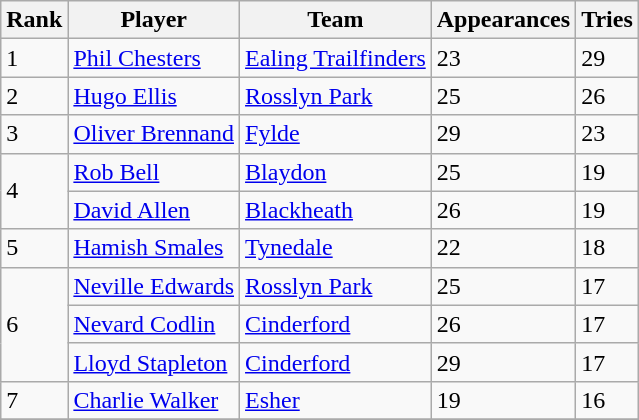<table class="wikitable">
<tr>
<th>Rank</th>
<th>Player</th>
<th>Team</th>
<th>Appearances</th>
<th>Tries</th>
</tr>
<tr>
<td>1</td>
<td> <a href='#'>Phil Chesters</a></td>
<td><a href='#'>Ealing Trailfinders</a></td>
<td>23</td>
<td>29</td>
</tr>
<tr>
<td>2</td>
<td> <a href='#'>Hugo Ellis</a></td>
<td><a href='#'>Rosslyn Park</a></td>
<td>25</td>
<td>26</td>
</tr>
<tr>
<td>3</td>
<td> <a href='#'>Oliver Brennand</a></td>
<td><a href='#'>Fylde</a></td>
<td>29</td>
<td>23</td>
</tr>
<tr>
<td rowspan=2>4</td>
<td> <a href='#'>Rob Bell</a></td>
<td><a href='#'>Blaydon</a></td>
<td>25</td>
<td>19</td>
</tr>
<tr>
<td> <a href='#'>David Allen</a></td>
<td><a href='#'>Blackheath</a></td>
<td>26</td>
<td>19</td>
</tr>
<tr>
<td>5</td>
<td> <a href='#'>Hamish Smales</a></td>
<td><a href='#'>Tynedale</a></td>
<td>22</td>
<td>18</td>
</tr>
<tr>
<td rowspan=3>6</td>
<td> <a href='#'>Neville Edwards</a></td>
<td><a href='#'>Rosslyn Park</a></td>
<td>25</td>
<td>17</td>
</tr>
<tr>
<td> <a href='#'>Nevard Codlin</a></td>
<td><a href='#'>Cinderford</a></td>
<td>26</td>
<td>17</td>
</tr>
<tr>
<td> <a href='#'>Lloyd Stapleton</a></td>
<td><a href='#'>Cinderford</a></td>
<td>29</td>
<td>17</td>
</tr>
<tr>
<td>7</td>
<td> <a href='#'>Charlie Walker</a></td>
<td><a href='#'>Esher</a></td>
<td>19</td>
<td>16</td>
</tr>
<tr>
</tr>
</table>
